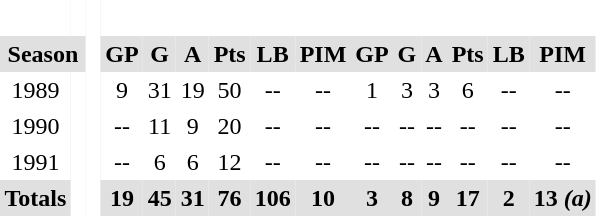<table BORDER="0" CELLPADDING="3" CELLSPACING="0">
<tr ALIGN="center" bgcolor="#e0e0e0">
<th colspan="1" bgcolor="#ffffff"> </th>
<th rowspan="99" bgcolor="#ffffff"> </th>
<th rowspan="99" bgcolor="#ffffff"> </th>
</tr>
<tr ALIGN="center" bgcolor="#e0e0e0">
<th colspan="2">Season</th>
<th>GP</th>
<th>G</th>
<th>A</th>
<th>Pts</th>
<th>LB</th>
<th>PIM</th>
<th>GP</th>
<th>G</th>
<th>A</th>
<th>Pts</th>
<th>LB</th>
<th>PIM</th>
</tr>
<tr ALIGN="center">
<td>1989</td>
<td>9</td>
<td>31</td>
<td>19</td>
<td>50</td>
<td>--</td>
<td>--</td>
<td>1</td>
<td>3</td>
<td>3</td>
<td>6</td>
<td>--</td>
<td>--</td>
</tr>
<tr ALIGN="center">
<td>1990</td>
<td>--</td>
<td>11</td>
<td>9</td>
<td>20</td>
<td>--</td>
<td>--</td>
<td>--</td>
<td>--</td>
<td>--</td>
<td>--</td>
<td>--</td>
<td>--</td>
</tr>
<tr ALIGN="center">
<td>1991</td>
<td>--</td>
<td>6</td>
<td>6</td>
<td>12</td>
<td>--</td>
<td>--</td>
<td>--</td>
<td>--</td>
<td>--</td>
<td>--</td>
<td>--</td>
<td>--</td>
</tr>
<tr ALIGN="center" bgcolor="#e0e0e0">
<th colspan="1.5">Totals</th>
<th>19</th>
<th>45</th>
<th>31</th>
<th>76</th>
<th>106</th>
<th>10</th>
<th>3</th>
<th>8</th>
<th>9</th>
<th>17</th>
<th>2</th>
<th>13 <em>(a)</em></th>
</tr>
</table>
